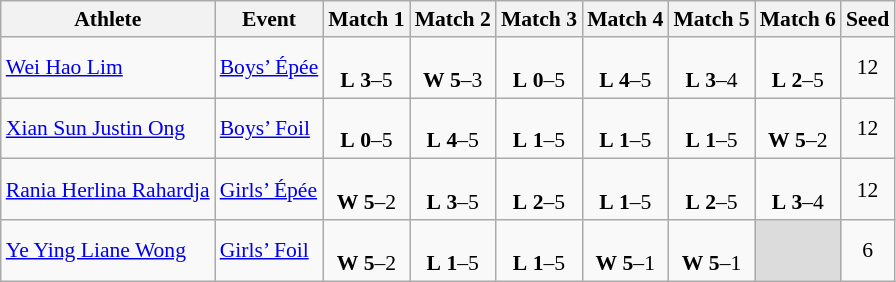<table class="wikitable" border="1" style="font-size:90%">
<tr>
<th>Athlete</th>
<th>Event</th>
<th>Match 1</th>
<th>Match 2</th>
<th>Match 3</th>
<th>Match 4</th>
<th>Match 5</th>
<th>Match 6</th>
<th>Seed</th>
</tr>
<tr>
<td><a href='#'>Wei Hao Lim</a></td>
<td><a href='#'>Boys’ Épée</a></td>
<td align=center><br> <strong>L</strong> <strong>3</strong>–5</td>
<td align=center><br> <strong>W</strong> <strong>5</strong>–3</td>
<td align=center><br> <strong>L</strong> <strong>0</strong>–5</td>
<td align=center><br> <strong>L</strong> <strong>4</strong>–5</td>
<td align=center><br> <strong>L</strong> <strong>3</strong>–4</td>
<td align=center><br> <strong>L</strong> <strong>2</strong>–5</td>
<td align=center>12</td>
</tr>
<tr>
<td><a href='#'>Xian Sun Justin Ong</a></td>
<td><a href='#'>Boys’ Foil</a></td>
<td align=center><br> <strong>L</strong> <strong>0</strong>–5</td>
<td align=center><br> <strong>L</strong> <strong>4</strong>–5</td>
<td align=center><br> <strong>L</strong> <strong>1</strong>–5</td>
<td align=center><br> <strong>L</strong> <strong>1</strong>–5</td>
<td align=center><br> <strong>L</strong> <strong>1</strong>–5</td>
<td align=center><br> <strong>W</strong> <strong>5</strong>–2</td>
<td align=center>12</td>
</tr>
<tr>
<td><a href='#'>Rania Herlina Rahardja</a></td>
<td><a href='#'>Girls’ Épée</a></td>
<td align=center><br> <strong>W</strong> <strong>5</strong>–2</td>
<td align=center><br> <strong>L</strong> <strong>3</strong>–5</td>
<td align=center><br> <strong>L</strong> <strong>2</strong>–5</td>
<td align=center><br> <strong>L</strong> <strong>1</strong>–5</td>
<td align=center><br> <strong>L</strong> <strong>2</strong>–5</td>
<td align=center><br> <strong>L</strong> <strong>3</strong>–4</td>
<td align=center>12</td>
</tr>
<tr>
<td><a href='#'>Ye Ying Liane Wong</a></td>
<td><a href='#'>Girls’ Foil</a></td>
<td align=center><br> <strong>W</strong> <strong>5</strong>–2</td>
<td align=center><br> <strong>L</strong> <strong>1</strong>–5</td>
<td align=center><br> <strong>L</strong> <strong>1</strong>–5</td>
<td align=center><br> <strong>W</strong> <strong>5</strong>–1</td>
<td align=center><br> <strong>W</strong> <strong>5</strong>–1</td>
<td bgcolor=#DCDCDC></td>
<td align=center>6</td>
</tr>
</table>
